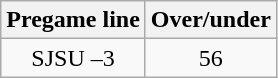<table class="wikitable">
<tr align="center">
<th style=>Pregame line</th>
<th style=>Over/under</th>
</tr>
<tr align="center">
<td>SJSU –3</td>
<td>56</td>
</tr>
</table>
